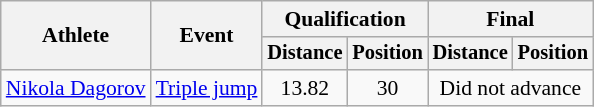<table class=wikitable style="font-size:90%">
<tr>
<th rowspan="2">Athlete</th>
<th rowspan="2">Event</th>
<th colspan="2">Qualification</th>
<th colspan="2">Final</th>
</tr>
<tr style="font-size:95%">
<th>Distance</th>
<th>Position</th>
<th>Distance</th>
<th>Position</th>
</tr>
<tr align="center">
<td align=left><a href='#'>Nikola Dagorov</a></td>
<td align=left><a href='#'>Triple jump</a></td>
<td>13.82</td>
<td>30</td>
<td colspan=2>Did not advance</td>
</tr>
</table>
